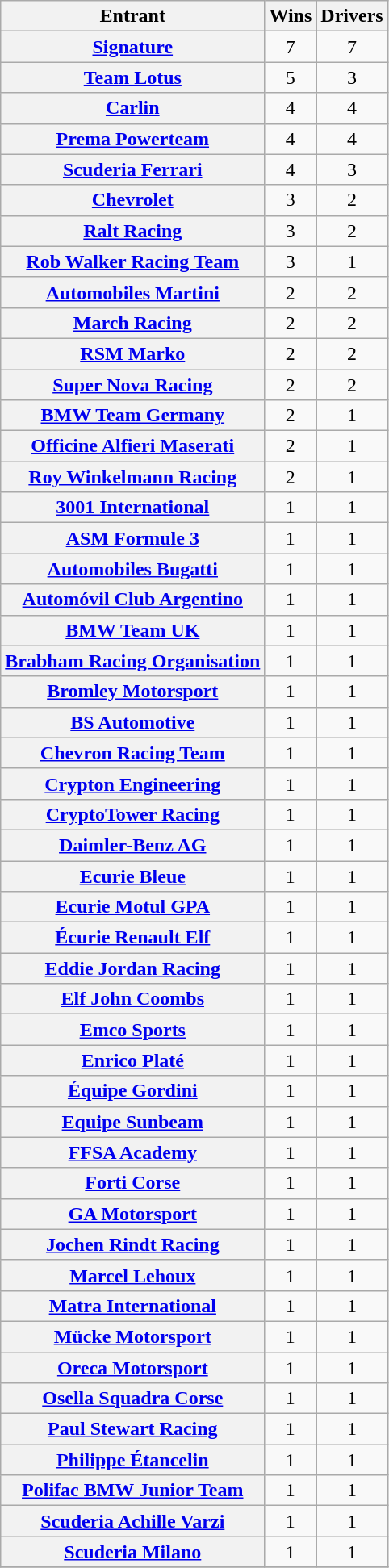<table class="sortable wikitable plainrowheaders" style="text-align:center">
<tr>
<th scope=col>Entrant</th>
<th scope=col data-sort-type=number>Wins</th>
<th scope=col data-sort-type=number>Drivers</th>
</tr>
<tr>
<th scope=row><a href='#'>Signature</a></th>
<td>7</td>
<td>7</td>
</tr>
<tr>
<th scope=row><a href='#'>Team Lotus</a></th>
<td>5</td>
<td>3</td>
</tr>
<tr>
<th scope=row><a href='#'>Carlin</a></th>
<td>4</td>
<td>4</td>
</tr>
<tr>
<th scope=row><a href='#'>Prema Powerteam</a></th>
<td>4</td>
<td>4</td>
</tr>
<tr>
<th scope=row><a href='#'>Scuderia Ferrari</a></th>
<td>4</td>
<td>3</td>
</tr>
<tr>
<th scope=row><a href='#'>Chevrolet</a></th>
<td>3</td>
<td>2</td>
</tr>
<tr>
<th scope=row><a href='#'>Ralt Racing</a></th>
<td>3</td>
<td>2</td>
</tr>
<tr>
<th scope=row><a href='#'>Rob Walker Racing Team</a></th>
<td>3</td>
<td>1</td>
</tr>
<tr>
<th scope=row><a href='#'>Automobiles Martini</a></th>
<td>2</td>
<td>2</td>
</tr>
<tr>
<th scope=row><a href='#'>March Racing</a></th>
<td>2</td>
<td>2</td>
</tr>
<tr>
<th scope=row><a href='#'>RSM Marko</a></th>
<td>2</td>
<td>2</td>
</tr>
<tr>
<th scope=row><a href='#'>Super Nova Racing</a></th>
<td>2</td>
<td>2</td>
</tr>
<tr>
<th scope=row><a href='#'>BMW Team Germany</a></th>
<td>2</td>
<td>1</td>
</tr>
<tr>
<th scope=row><a href='#'>Officine Alfieri Maserati</a></th>
<td>2</td>
<td>1</td>
</tr>
<tr>
<th scope=row><a href='#'>Roy Winkelmann Racing</a></th>
<td>2</td>
<td>1</td>
</tr>
<tr>
<th scope=row><a href='#'>3001 International</a></th>
<td>1</td>
<td>1</td>
</tr>
<tr>
<th scope=row><a href='#'>ASM Formule 3</a></th>
<td>1</td>
<td>1</td>
</tr>
<tr>
<th scope=row><a href='#'>Automobiles Bugatti</a></th>
<td>1</td>
<td>1</td>
</tr>
<tr>
<th scope=row><a href='#'>Automóvil Club Argentino</a></th>
<td>1</td>
<td>1</td>
</tr>
<tr>
<th scope=row><a href='#'>BMW Team UK</a></th>
<td>1</td>
<td>1</td>
</tr>
<tr>
<th scope=row><a href='#'>Brabham Racing Organisation</a></th>
<td>1</td>
<td>1</td>
</tr>
<tr>
<th scope=row><a href='#'>Bromley Motorsport</a></th>
<td>1</td>
<td>1</td>
</tr>
<tr>
<th scope=row><a href='#'>BS Automotive</a></th>
<td>1</td>
<td>1</td>
</tr>
<tr>
<th scope=row><a href='#'>Chevron Racing Team</a></th>
<td>1</td>
<td>1</td>
</tr>
<tr>
<th scope=row><a href='#'>Crypton Engineering</a></th>
<td>1</td>
<td>1</td>
</tr>
<tr>
<th scope=row><a href='#'>CryptoTower Racing</a></th>
<td>1</td>
<td>1</td>
</tr>
<tr>
<th scope=row><a href='#'>Daimler-Benz AG</a></th>
<td>1</td>
<td>1</td>
</tr>
<tr>
<th scope=row><a href='#'>Ecurie Bleue</a></th>
<td>1</td>
<td>1</td>
</tr>
<tr>
<th scope=row><a href='#'>Ecurie Motul GPA</a></th>
<td>1</td>
<td>1</td>
</tr>
<tr>
<th scope=row><a href='#'>Écurie Renault Elf</a></th>
<td>1</td>
<td>1</td>
</tr>
<tr>
<th scope=row><a href='#'>Eddie Jordan Racing</a></th>
<td>1</td>
<td>1</td>
</tr>
<tr>
<th scope=row><a href='#'>Elf John Coombs</a></th>
<td>1</td>
<td>1</td>
</tr>
<tr>
<th scope=row><a href='#'>Emco Sports</a></th>
<td>1</td>
<td>1</td>
</tr>
<tr>
<th scope=row><a href='#'>Enrico Platé</a></th>
<td>1</td>
<td>1</td>
</tr>
<tr>
<th scope=row><a href='#'>Équipe Gordini</a></th>
<td>1</td>
<td>1</td>
</tr>
<tr>
<th scope=row><a href='#'>Equipe Sunbeam</a></th>
<td>1</td>
<td>1</td>
</tr>
<tr>
<th scope=row><a href='#'>FFSA Academy</a></th>
<td>1</td>
<td>1</td>
</tr>
<tr>
<th scope=row><a href='#'>Forti Corse</a></th>
<td>1</td>
<td>1</td>
</tr>
<tr>
<th scope=row><a href='#'>GA Motorsport</a></th>
<td>1</td>
<td>1</td>
</tr>
<tr>
<th scope=row><a href='#'>Jochen Rindt Racing</a></th>
<td>1</td>
<td>1</td>
</tr>
<tr>
<th scope=row><a href='#'>Marcel Lehoux</a></th>
<td>1</td>
<td>1</td>
</tr>
<tr>
<th scope=row><a href='#'>Matra International</a></th>
<td>1</td>
<td>1</td>
</tr>
<tr>
<th scope=row><a href='#'>Mücke Motorsport</a></th>
<td>1</td>
<td>1</td>
</tr>
<tr>
<th scope=row><a href='#'>Oreca Motorsport</a></th>
<td>1</td>
<td>1</td>
</tr>
<tr>
<th scope=row><a href='#'>Osella Squadra Corse</a></th>
<td>1</td>
<td>1</td>
</tr>
<tr>
<th scope=row><a href='#'>Paul Stewart Racing</a></th>
<td>1</td>
<td>1</td>
</tr>
<tr>
<th scope=row><a href='#'>Philippe Étancelin</a></th>
<td>1</td>
<td>1</td>
</tr>
<tr>
<th scope=row><a href='#'>Polifac BMW Junior Team</a></th>
<td>1</td>
<td>1</td>
</tr>
<tr>
<th scope=row><a href='#'>Scuderia Achille Varzi</a></th>
<td>1</td>
<td>1</td>
</tr>
<tr>
<th scope=row><a href='#'>Scuderia Milano</a></th>
<td>1</td>
<td>1</td>
</tr>
<tr>
</tr>
</table>
